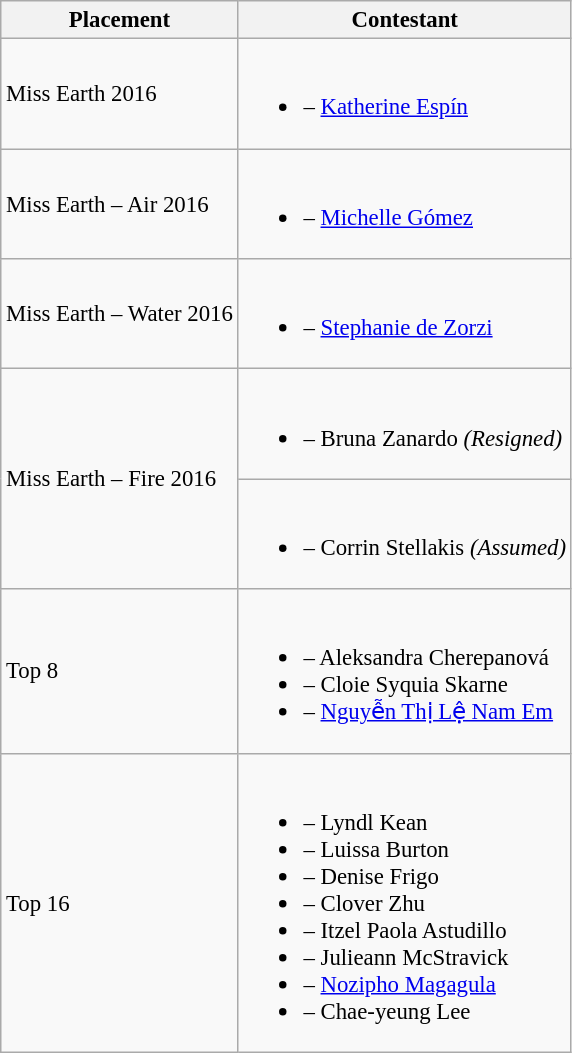<table class="wikitable sortable" style="font-size:95%;">
<tr>
<th>Placement</th>
<th>Contestant</th>
</tr>
<tr>
<td>Miss Earth 2016</td>
<td><br><ul><li> – <a href='#'>Katherine Espín</a></li></ul></td>
</tr>
<tr>
<td>Miss Earth – Air 2016</td>
<td><br><ul><li> – <a href='#'>Michelle Gómez</a></li></ul></td>
</tr>
<tr>
<td>Miss Earth – Water 2016</td>
<td><br><ul><li> – <a href='#'>Stephanie de Zorzi</a></li></ul></td>
</tr>
<tr>
<td rowspan="2">Miss Earth – Fire 2016</td>
<td><br><ul><li> – Bruna Zanardo <em>(Resigned)</em></li></ul></td>
</tr>
<tr>
<td><br><ul><li> – Corrin Stellakis <em>(Assumed)</em></li></ul></td>
</tr>
<tr>
<td>Top 8</td>
<td><br><ul><li> – Aleksandra Cherepanová</li><li> – Cloie Syquia Skarne</li><li> – <a href='#'>Nguyễn Thị Lệ Nam Em</a></li></ul></td>
</tr>
<tr>
<td>Top 16</td>
<td><br><ul><li> – Lyndl Kean</li><li> – Luissa Burton</li><li> – Denise Frigo</li><li> – Clover Zhu</li><li> – Itzel Paola Astudillo</li><li> – Julieann McStravick</li><li> – <a href='#'>Nozipho Magagula</a></li><li> – Chae-yeung Lee</li></ul></td>
</tr>
</table>
